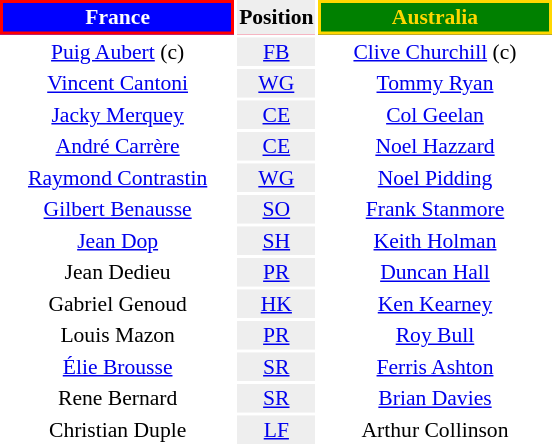<table align=right style="font-size:90%; margin-left:1em">
<tr bgcolor=#FF0033>
<th align="centre" width="150" style="border: 2px solid red; background: blue; color: white">France</th>
<th align="center" style="background: #eeeeee; color: black">Position</th>
<th align="centre" width="150" style="border: 2px solid gold; background: green; color: gold">Australia</th>
</tr>
<tr align="center">
<td><a href='#'>Puig Aubert</a> (c)</td>
<td style="background: #eeeeee"><a href='#'>FB</a></td>
<td><a href='#'>Clive Churchill</a> (c)</td>
</tr>
<tr align="center">
<td><a href='#'>Vincent Cantoni</a></td>
<td style="background: #eeeeee"><a href='#'>WG</a></td>
<td><a href='#'>Tommy Ryan</a></td>
</tr>
<tr align="center">
<td><a href='#'>Jacky Merquey</a></td>
<td style="background: #eeeeee"><a href='#'>CE</a></td>
<td><a href='#'>Col Geelan</a></td>
</tr>
<tr align="center">
<td><a href='#'>André Carrère</a></td>
<td style="background: #eeeeee"><a href='#'>CE</a></td>
<td><a href='#'>Noel Hazzard</a></td>
</tr>
<tr align="center">
<td><a href='#'>Raymond Contrastin</a></td>
<td style="background: #eeeeee"><a href='#'>WG</a></td>
<td><a href='#'>Noel Pidding</a></td>
</tr>
<tr align="center">
<td><a href='#'>Gilbert Benausse</a></td>
<td style="background: #eeeeee"><a href='#'>SO</a></td>
<td><a href='#'>Frank Stanmore</a></td>
</tr>
<tr align="center">
<td><a href='#'>Jean Dop</a></td>
<td style="background: #eeeeee"><a href='#'>SH</a></td>
<td><a href='#'>Keith Holman</a></td>
</tr>
<tr align="center">
<td>Jean Dedieu</td>
<td style="background: #eeeeee"><a href='#'>PR</a></td>
<td><a href='#'>Duncan Hall</a></td>
</tr>
<tr align="center">
<td>Gabriel Genoud</td>
<td style="background: #eeeeee"><a href='#'>HK</a></td>
<td><a href='#'>Ken Kearney</a></td>
</tr>
<tr align="center">
<td>Louis Mazon</td>
<td style="background: #eeeeee"><a href='#'>PR</a></td>
<td><a href='#'>Roy Bull</a></td>
</tr>
<tr align="center">
<td><a href='#'>Élie Brousse</a></td>
<td style="background: #eeeeee"><a href='#'>SR</a></td>
<td><a href='#'>Ferris Ashton</a></td>
</tr>
<tr align="center">
<td>Rene Bernard</td>
<td style="background: #eeeeee"><a href='#'>SR</a></td>
<td><a href='#'>Brian Davies</a></td>
</tr>
<tr align="center">
<td>Christian Duple</td>
<td style="background: #eeeeee"><a href='#'>LF</a></td>
<td>Arthur Collinson</td>
</tr>
</table>
